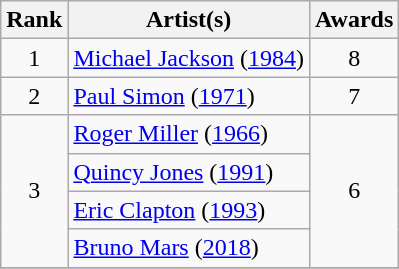<table class="wikitable" style="text-align: center; cellpadding: 2;">
<tr>
<th>Rank</th>
<th>Artist(s)</th>
<th>Awards</th>
</tr>
<tr>
<td>1</td>
<td style="text-align: left;"><a href='#'>Michael Jackson</a> (<a href='#'>1984</a>)</td>
<td>8</td>
</tr>
<tr>
<td>2</td>
<td style="text-align: left"><a href='#'>Paul Simon</a> (<a href='#'>1971</a>)</td>
<td>7</td>
</tr>
<tr>
<td rowspan="4">3</td>
<td style="text-align: left;"><a href='#'>Roger Miller</a> (<a href='#'>1966</a>)</td>
<td rowspan="4">6</td>
</tr>
<tr>
<td style="text-align: left;"><a href='#'>Quincy Jones</a> (<a href='#'>1991</a>)</td>
</tr>
<tr>
<td style="text-align: left;"><a href='#'>Eric Clapton</a> (<a href='#'>1993</a>)</td>
</tr>
<tr>
<td style="text-align: left;"><a href='#'>Bruno Mars</a> (<a href='#'>2018</a>)</td>
</tr>
<tr>
</tr>
</table>
